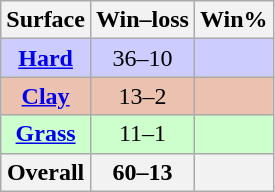<table class="sortable wikitable">
<tr>
<th>Surface</th>
<th>Win–loss</th>
<th>Win%</th>
</tr>
<tr style="background:#ccf;">
<td align=center><strong><a href='#'>Hard</a></strong></td>
<td align=center>36–10</td>
<td align=center></td>
</tr>
<tr style="background:#ebc2af;">
<td align=center><strong><a href='#'>Clay</a></strong></td>
<td align=center>13–2</td>
<td align=center></td>
</tr>
<tr style="background:#cfc;">
<td align=center><strong><a href='#'>Grass</a></strong></td>
<td align=center>11–1</td>
<td align=center></td>
</tr>
<tr>
<th>Overall</th>
<th>60–13</th>
<th></th>
</tr>
</table>
